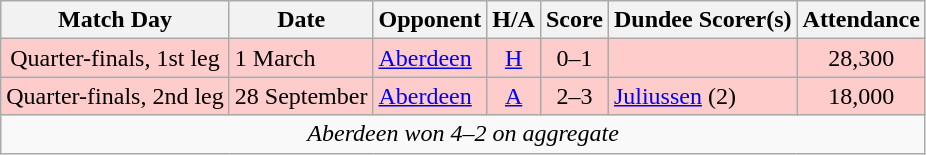<table class="wikitable" style="text-align:center">
<tr>
<th>Match Day</th>
<th>Date</th>
<th>Opponent</th>
<th>H/A</th>
<th>Score</th>
<th>Dundee Scorer(s)</th>
<th>Attendance</th>
</tr>
<tr bgcolor="#FFCCCC">
<td>Quarter-finals, 1st leg</td>
<td align="left">1 March</td>
<td align="left"><a href='#'>Aberdeen</a></td>
<td><a href='#'>H</a></td>
<td>0–1</td>
<td align="left"></td>
<td>28,300</td>
</tr>
<tr bgcolor="#FFCCCC">
<td>Quarter-finals, 2nd leg</td>
<td align="left">28 September</td>
<td align="left"><a href='#'>Aberdeen</a></td>
<td><a href='#'>A</a></td>
<td>2–3</td>
<td align="left"><a href='#'>Juliussen</a> (2)</td>
<td>18,000</td>
</tr>
<tr>
<td colspan="7"><em>Aberdeen won 4–2 on aggregate</em></td>
</tr>
</table>
